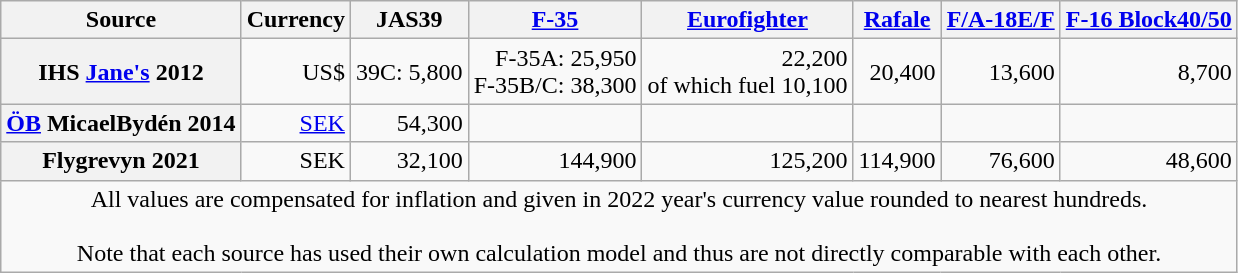<table class="wikitable" style="text-align:right;">
<tr>
<th>Source</th>
<th>Currency</th>
<th>JAS39</th>
<th><a href='#'>F-35</a></th>
<th><a href='#'>Eurofighter</a></th>
<th><a href='#'>Rafale</a></th>
<th><a href='#'>F/A-18E/F</a></th>
<th><a href='#'>F-16 Block40/50</a></th>
</tr>
<tr>
<th>IHS <a href='#'>Jane's</a> 2012</th>
<td>US$</td>
<td>39C: 5,800</td>
<td>F-35A: 25,950 <br>F-35B/C: 38,300</td>
<td>22,200 <br>of which fuel 10,100</td>
<td>20,400</td>
<td>13,600</td>
<td>8,700</td>
</tr>
<tr>
<th><a href='#'>ÖB</a> MicaelBydén 2014</th>
<td><a href='#'>SEK</a></td>
<td>54,300</td>
<td></td>
<td></td>
<td></td>
<td></td>
<td></td>
</tr>
<tr>
<th>Flygrevyn 2021</th>
<td>SEK</td>
<td>32,100</td>
<td>144,900</td>
<td>125,200</td>
<td>114,900</td>
<td>76,600</td>
<td>48,600</td>
</tr>
<tr>
<td colspan="8" style=text-align:center>All values are compensated for inflation and given in 2022 year's currency value rounded to nearest hundreds.<br><br>Note that each source has used their own calculation model and thus are not directly comparable with each other.</td>
</tr>
</table>
